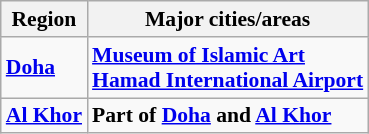<table class="wikitable" style="font-size:90%">
<tr>
<th>Region</th>
<th>Major cities/areas</th>
</tr>
<tr>
<td><strong><a href='#'>Doha</a></strong></td>
<td><strong><a href='#'>Museum of Islamic Art</a></strong><br><strong><a href='#'>Hamad International Airport</a></strong></td>
</tr>
<tr>
<td><strong><a href='#'>Al Khor</a></strong></td>
<td><strong>Part of</strong> <strong><a href='#'>Doha</a> and <a href='#'>Al Khor</a></strong></td>
</tr>
</table>
